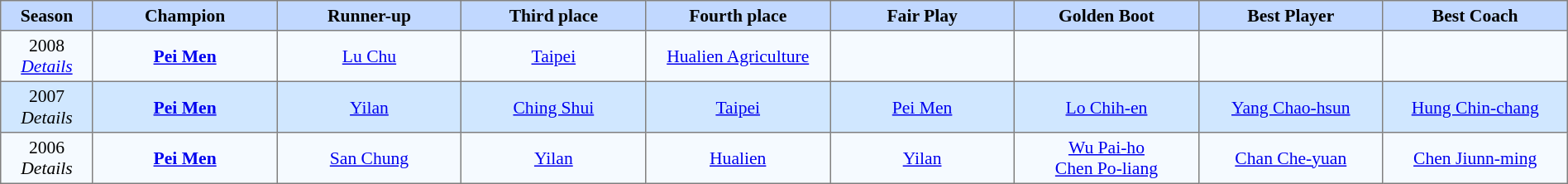<table border="1" cellpadding="3" cellspacing="0" style="border-collapse:collapse; font-size:90%; text-align:center; width:100%;">
<tr style="background:#c1d8ff;">
<th style="width:5%;">Season</th>
<th style="width:10%;">Champion</th>
<th style="width:10%;">Runner-up</th>
<th style="width:10%;">Third place</th>
<th style="width:10%;">Fourth place</th>
<th style="width:10%;">Fair Play</th>
<th style="width:10%;">Golden Boot</th>
<th style="width:10%;">Best Player</th>
<th style="width:10%;">Best Coach</th>
</tr>
<tr style="background:#f5faff;">
<td>2008 <br> <em><a href='#'>Details</a></em></td>
<td><strong><a href='#'>Pei Men</a></strong></td>
<td><a href='#'>Lu Chu</a></td>
<td><a href='#'>Taipei</a></td>
<td><a href='#'>Hualien Agriculture</a></td>
<td></td>
<td></td>
<td></td>
<td></td>
</tr>
<tr style="background:#d0e7ff;">
<td>2007 <br> <em>Details</em></td>
<td><strong><a href='#'>Pei Men</a></strong></td>
<td><a href='#'>Yilan</a></td>
<td><a href='#'>Ching Shui</a></td>
<td><a href='#'>Taipei</a></td>
<td><a href='#'>Pei Men</a></td>
<td><a href='#'>Lo Chih-en</a></td>
<td><a href='#'>Yang Chao-hsun</a></td>
<td><a href='#'>Hung Chin-chang</a></td>
</tr>
<tr style="background:#f5faff;">
<td>2006 <br> <em>Details</em></td>
<td><strong><a href='#'>Pei Men</a></strong></td>
<td><a href='#'>San Chung</a></td>
<td><a href='#'>Yilan</a></td>
<td><a href='#'>Hualien</a></td>
<td><a href='#'>Yilan</a></td>
<td><a href='#'>Wu Pai-ho</a><br><a href='#'>Chen Po-liang</a></td>
<td><a href='#'>Chan Che-yuan</a></td>
<td><a href='#'>Chen Jiunn-ming</a></td>
</tr>
</table>
